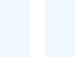<table border="0" cellpadding="10" cellspacing="10">
<tr>
<td style="background:#f0f8ff"><br></td>
<td style="background:#f0f8ff"><br></td>
</tr>
<tr>
</tr>
</table>
